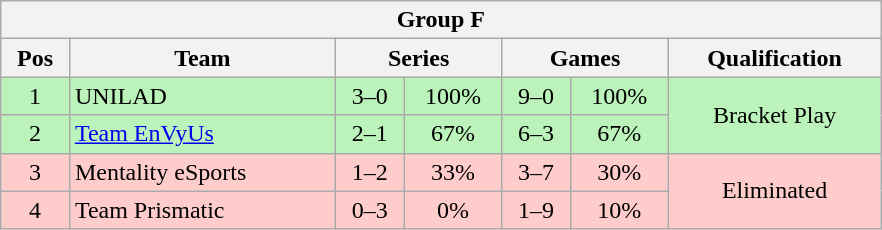<table class="wikitable" style="display: inline-table; margin-left: 50px;width: 46.5%;">
<tr>
<th colspan="7">Group F</th>
</tr>
<tr>
<th>Pos</th>
<th>Team</th>
<th colspan="2">Series</th>
<th colspan="2">Games</th>
<th>Qualification</th>
</tr>
<tr>
<td style="text-align:center; background:#BBF3BB;">1</td>
<td style="text-align:left; background:#BBF3BB;">UNILAD</td>
<td style="text-align:center; background:#BBF3BB;">3–0</td>
<td style="text-align:center; background:#BBF3BB;">100%</td>
<td style="text-align:center; background:#BBF3BB;">9–0</td>
<td style="text-align:center; background:#BBF3BB;">100%</td>
<td style="text-align:center; background:#BBF3BB;" rowspan="2">Bracket Play</td>
</tr>
<tr>
<td style="text-align:center; background:#BBF3BB;">2</td>
<td style="text-align:left; background:#BBF3BB;"><a href='#'>Team EnVyUs</a></td>
<td style="text-align:center; background:#BBF3BB;">2–1</td>
<td style="text-align:center; background:#BBF3BB;">67%</td>
<td style="text-align:center; background:#BBF3BB;">6–3</td>
<td style="text-align:center; background:#BBF3BB;">67%</td>
</tr>
<tr>
<td style="text-align:center; background:#FFCCCC;">3</td>
<td style="text-align:left; background:#FFCCCC;">Mentality eSports</td>
<td style="text-align:center; background:#FFCCCC;">1–2</td>
<td style="text-align:center; background:#FFCCCC;">33%</td>
<td style="text-align:center; background:#FFCCCC;">3–7</td>
<td style="text-align:center; background:#FFCCCC;">30%</td>
<td style="text-align:center; background:#FFCCCC;" rowspan="2">Eliminated</td>
</tr>
<tr>
<td style="text-align:center; background:#FFCCCC;">4</td>
<td style="text-align:left; background:#FFCCCC;">Team Prismatic</td>
<td style="text-align:center; background:#FFCCCC;">0–3</td>
<td style="text-align:center; background:#FFCCCC;">0%</td>
<td style="text-align:center; background:#FFCCCC;">1–9</td>
<td style="text-align:center; background:#FFCCCC;">10%</td>
</tr>
</table>
